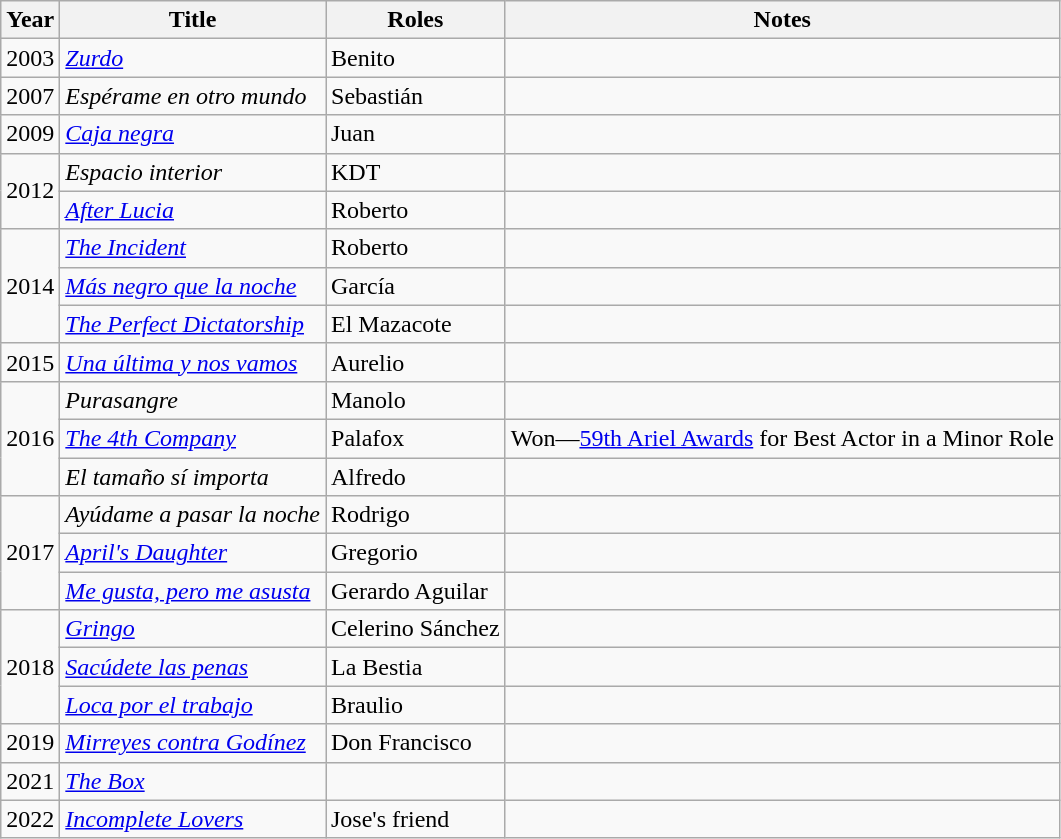<table class="wikitable sortable">
<tr>
<th>Year</th>
<th>Title</th>
<th>Roles</th>
<th>Notes</th>
</tr>
<tr>
<td>2003</td>
<td><em><a href='#'>Zurdo</a></em></td>
<td>Benito</td>
<td></td>
</tr>
<tr>
<td>2007</td>
<td><em>Espérame en otro mundo</em></td>
<td>Sebastián</td>
<td></td>
</tr>
<tr>
<td>2009</td>
<td><em><a href='#'>Caja negra</a></em></td>
<td>Juan</td>
<td></td>
</tr>
<tr>
<td rowspan="2">2012</td>
<td><em>Espacio interior</em></td>
<td>KDT</td>
<td></td>
</tr>
<tr>
<td><em><a href='#'>After Lucia</a></em></td>
<td>Roberto</td>
<td></td>
</tr>
<tr>
<td rowspan="3">2014</td>
<td><em><a href='#'>The Incident</a></em></td>
<td>Roberto</td>
<td></td>
</tr>
<tr>
<td><em><a href='#'>Más negro que la noche</a></em></td>
<td>García</td>
<td></td>
</tr>
<tr>
<td><em><a href='#'>The Perfect Dictatorship</a></em></td>
<td>El Mazacote</td>
<td></td>
</tr>
<tr>
<td>2015</td>
<td><em><a href='#'>Una última y nos vamos</a></em></td>
<td>Aurelio</td>
<td></td>
</tr>
<tr>
<td rowspan="3">2016</td>
<td><em>Purasangre</em></td>
<td>Manolo</td>
<td></td>
</tr>
<tr>
<td><em><a href='#'>The 4th Company</a></em></td>
<td>Palafox</td>
<td>Won—<a href='#'>59th Ariel Awards</a> for Best Actor in a Minor Role</td>
</tr>
<tr>
<td><em>El tamaño sí importa</em></td>
<td>Alfredo</td>
<td></td>
</tr>
<tr>
<td rowspan="3">2017</td>
<td><em>Ayúdame a pasar la noche</em></td>
<td>Rodrigo</td>
<td></td>
</tr>
<tr>
<td><em><a href='#'>April's Daughter</a></em></td>
<td>Gregorio</td>
<td></td>
</tr>
<tr>
<td><em><a href='#'>Me gusta, pero me asusta</a></em></td>
<td>Gerardo Aguilar</td>
<td></td>
</tr>
<tr>
<td rowspan="3">2018</td>
<td><em><a href='#'>Gringo</a></em></td>
<td>Celerino Sánchez</td>
<td></td>
</tr>
<tr>
<td><em><a href='#'>Sacúdete las penas</a></em></td>
<td>La Bestia</td>
<td></td>
</tr>
<tr>
<td><em><a href='#'>Loca por el trabajo</a></em></td>
<td>Braulio</td>
<td></td>
</tr>
<tr>
<td>2019</td>
<td><em><a href='#'>Mirreyes contra Godínez</a></em></td>
<td>Don Francisco</td>
<td></td>
</tr>
<tr>
<td>2021</td>
<td><em><a href='#'>The Box</a></em></td>
<td></td>
<td></td>
</tr>
<tr>
<td>2022</td>
<td><em><a href='#'>Incomplete Lovers</a></em></td>
<td>Jose's friend</td>
<td></td>
</tr>
</table>
